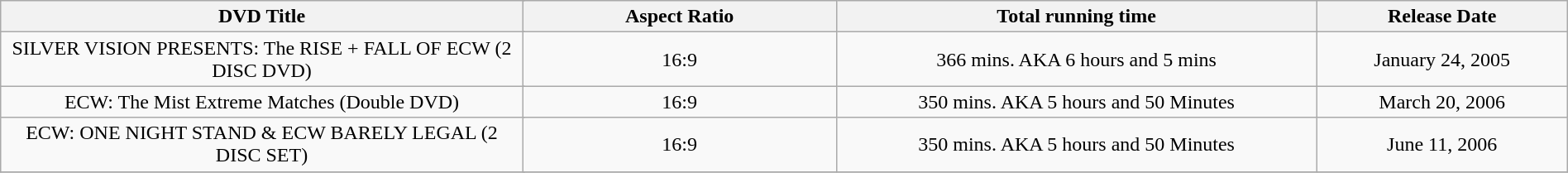<table class="wikitable" width="100%" style="vertical-align:top">
<tr>
<th colspan="2" width="25%">DVD Title</th>
<th width="15%">Aspect Ratio</th>
<th width="23%">Total running time</th>
<th width="12%">Release Date</th>
</tr>
<tr>
<td colspan="2" align="center">SILVER VISION PRESENTS: The RISE + FALL OF ECW (2 DISC DVD)</td>
<td rowspan="1" align="center">16:9</td>
<td align="center">366 mins. AKA 6 hours and 5 mins</td>
<td align="center">January 24, 2005</td>
</tr>
<tr>
<td colspan="2" align="center">ECW: The Mist Extreme Matches (Double DVD)</td>
<td rowspan="1" align="center">16:9</td>
<td align="center">350 mins. AKA 5 hours and 50 Minutes</td>
<td align="center">March 20, 2006</td>
</tr>
<tr>
<td colspan="2" align="center">ECW: ONE NIGHT STAND & ECW BARELY LEGAL (2 DISC SET)</td>
<td rowspan="1" align="center">16:9</td>
<td align="center">350 mins. AKA 5 hours and 50 Minutes</td>
<td align="center">June 11, 2006</td>
</tr>
<tr>
</tr>
</table>
